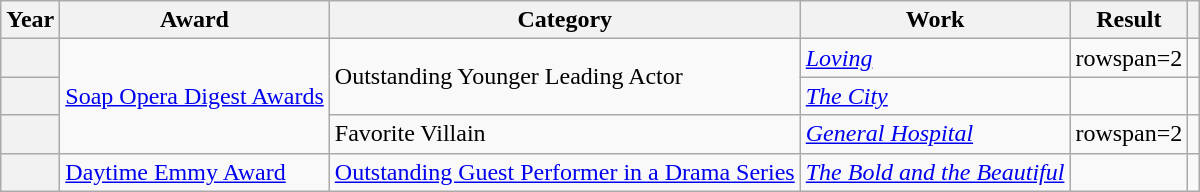<table class="wikitable sortable plainrowheaders">
<tr>
<th scope="col">Year</th>
<th scope="col">Award</th>
<th scope="col">Category</th>
<th scope="col">Work</th>
<th scope="col">Result</th>
<th scope="col" class="unsortable"></th>
</tr>
<tr>
<th scope="row"></th>
<td rowspan=3><a href='#'>Soap Opera Digest Awards</a></td>
<td rowspan=2>Outstanding Younger Leading Actor</td>
<td><em><a href='#'>Loving</a></em></td>
<td>rowspan=2 </td>
<td></td>
</tr>
<tr>
<th scope="row"></th>
<td><em> <a href='#'>The City</a></em></td>
<td></td>
</tr>
<tr>
<th scope="row"></th>
<td>Favorite Villain</td>
<td><em><a href='#'>General Hospital</a></em></td>
<td>rowspan=2 </td>
<td></td>
</tr>
<tr>
<th scope="row"></th>
<td><a href='#'>Daytime Emmy Award</a></td>
<td><a href='#'>Outstanding Guest Performer in a Drama Series</a></td>
<td><em><a href='#'>The Bold and the Beautiful</a></em></td>
<td></td>
</tr>
</table>
